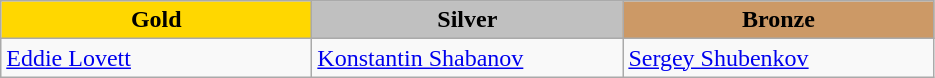<table class="wikitable" style="text-align:left">
<tr align="center">
<td width=200 bgcolor=gold><strong>Gold</strong></td>
<td width=200 bgcolor=silver><strong>Silver</strong></td>
<td width=200 bgcolor=CC9966><strong>Bronze</strong></td>
</tr>
<tr>
<td><a href='#'>Eddie Lovett</a><br><em></em></td>
<td><a href='#'>Konstantin Shabanov</a><br><em></em></td>
<td><a href='#'>Sergey Shubenkov</a><br><em></em></td>
</tr>
</table>
